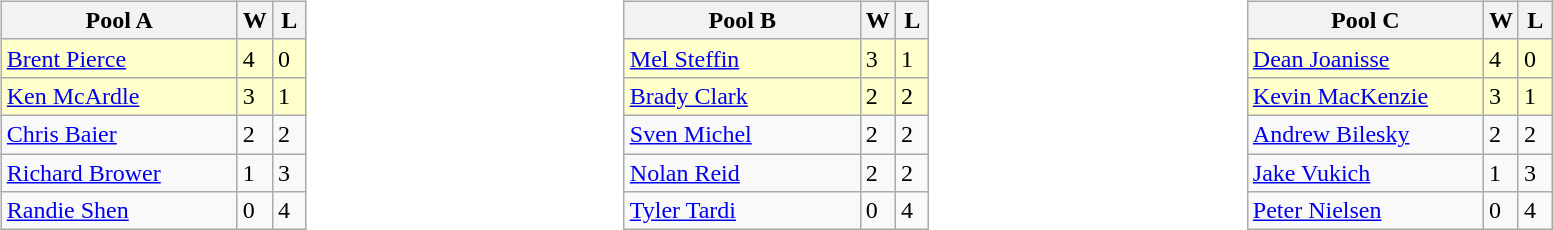<table table>
<tr>
<td valign=top width=10%><br><table class=wikitable>
<tr>
<th width=150>Pool A</th>
<th width=15>W</th>
<th width=15>L</th>
</tr>
<tr bgcolor=#ffffcc>
<td> <a href='#'>Brent Pierce</a></td>
<td>4</td>
<td>0</td>
</tr>
<tr bgcolor=#ffffcc>
<td> <a href='#'>Ken McArdle</a></td>
<td>3</td>
<td>1</td>
</tr>
<tr>
<td> <a href='#'>Chris Baier</a></td>
<td>2</td>
<td>2</td>
</tr>
<tr>
<td> <a href='#'>Richard Brower</a></td>
<td>1</td>
<td>3</td>
</tr>
<tr>
<td> <a href='#'>Randie Shen</a></td>
<td>0</td>
<td>4</td>
</tr>
</table>
</td>
<td valign=top width=10%><br><table class=wikitable>
<tr>
<th width=150>Pool B</th>
<th width=15>W</th>
<th width=15>L</th>
</tr>
<tr bgcolor=#ffffcc>
<td> <a href='#'>Mel Steffin</a></td>
<td>3</td>
<td>1</td>
</tr>
<tr bgcolor=#ffffcc>
<td> <a href='#'>Brady Clark</a></td>
<td>2</td>
<td>2</td>
</tr>
<tr>
<td> <a href='#'>Sven Michel</a></td>
<td>2</td>
<td>2</td>
</tr>
<tr>
<td> <a href='#'>Nolan Reid</a></td>
<td>2</td>
<td>2</td>
</tr>
<tr>
<td> <a href='#'>Tyler Tardi</a></td>
<td>0</td>
<td>4</td>
</tr>
</table>
</td>
<td valign=top width=10%><br><table class=wikitable>
<tr>
<th width=150>Pool C</th>
<th width=15>W</th>
<th width=15>L</th>
</tr>
<tr bgcolor=#ffffcc>
<td> <a href='#'>Dean Joanisse</a></td>
<td>4</td>
<td>0</td>
</tr>
<tr bgcolor=#ffffcc>
<td> <a href='#'>Kevin MacKenzie</a></td>
<td>3</td>
<td>1</td>
</tr>
<tr>
<td> <a href='#'>Andrew Bilesky</a></td>
<td>2</td>
<td>2</td>
</tr>
<tr>
<td> <a href='#'>Jake Vukich</a></td>
<td>1</td>
<td>3</td>
</tr>
<tr>
<td> <a href='#'>Peter Nielsen</a></td>
<td>0</td>
<td>4</td>
</tr>
</table>
</td>
</tr>
</table>
